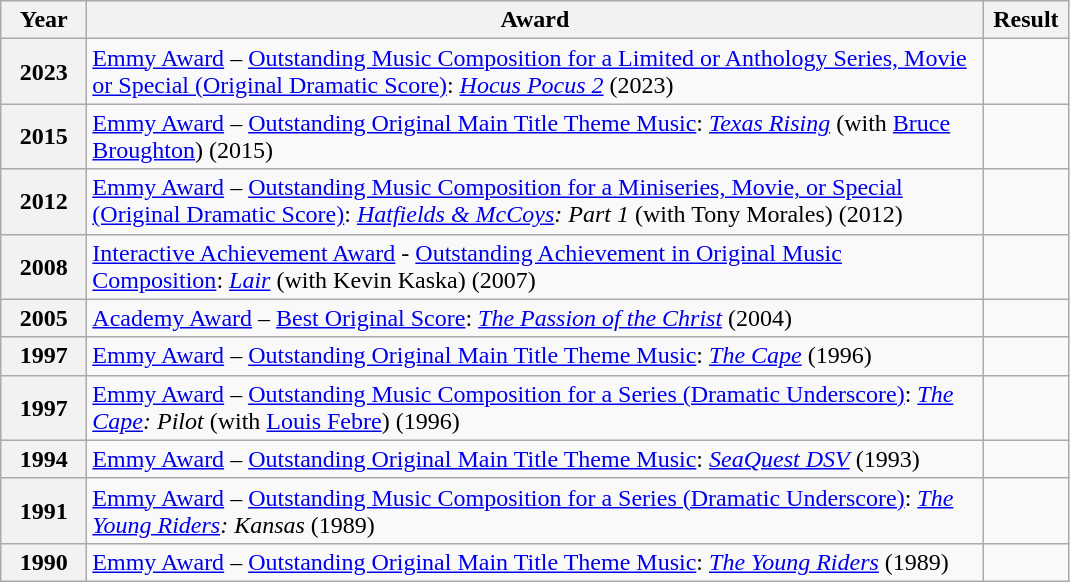<table class="wikitable">
<tr>
<th width="50">Year</th>
<th style="width:590px;">Award</th>
<th width="50">Result</th>
</tr>
<tr>
<th>2023</th>
<td><a href='#'>Emmy Award</a> – <a href='#'>Outstanding Music Composition for a Limited or Anthology Series, Movie or Special (Original Dramatic Score)</a>: <em><a href='#'>Hocus Pocus 2</a></em> (2023)</td>
<td></td>
</tr>
<tr>
<th>2015</th>
<td><a href='#'>Emmy Award</a> – <a href='#'>Outstanding Original Main Title Theme Music</a>: <em><a href='#'>Texas Rising</a></em> (with <a href='#'>Bruce Broughton</a>) (2015)</td>
<td></td>
</tr>
<tr>
<th>2012</th>
<td><a href='#'>Emmy Award</a> – <a href='#'>Outstanding Music Composition for a Miniseries, Movie, or Special (Original Dramatic Score)</a>: <em><a href='#'>Hatfields & McCoys</a>: Part 1</em> (with Tony Morales) (2012)</td>
<td></td>
</tr>
<tr>
<th>2008</th>
<td><a href='#'>Interactive Achievement Award</a> - <a href='#'>Outstanding Achievement in Original Music Composition</a>: <em><a href='#'>Lair</a></em> (with Kevin Kaska) (2007) </td>
<td></td>
</tr>
<tr>
<th>2005</th>
<td><a href='#'>Academy Award</a> – <a href='#'>Best Original Score</a>: <em><a href='#'>The Passion of the Christ</a></em> (2004)</td>
<td></td>
</tr>
<tr>
<th>1997</th>
<td><a href='#'>Emmy Award</a> – <a href='#'>Outstanding Original Main Title Theme Music</a>: <em><a href='#'>The Cape</a></em> (1996)</td>
<td></td>
</tr>
<tr>
<th>1997</th>
<td><a href='#'>Emmy Award</a> – <a href='#'>Outstanding Music Composition for a Series (Dramatic Underscore)</a>: <em><a href='#'>The Cape</a>: Pilot</em> (with <a href='#'>Louis Febre</a>) (1996)</td>
<td></td>
</tr>
<tr>
<th>1994</th>
<td><a href='#'>Emmy Award</a> – <a href='#'>Outstanding Original Main Title Theme Music</a>: <em><a href='#'>SeaQuest DSV</a></em> (1993)</td>
<td></td>
</tr>
<tr>
<th>1991</th>
<td><a href='#'>Emmy Award</a> – <a href='#'>Outstanding Music Composition for a Series (Dramatic Underscore)</a>: <em><a href='#'>The Young Riders</a>: Kansas</em> (1989)</td>
<td></td>
</tr>
<tr>
<th>1990</th>
<td><a href='#'>Emmy Award</a> – <a href='#'>Outstanding Original Main Title Theme Music</a>: <em><a href='#'>The Young Riders</a></em> (1989)</td>
<td></td>
</tr>
</table>
